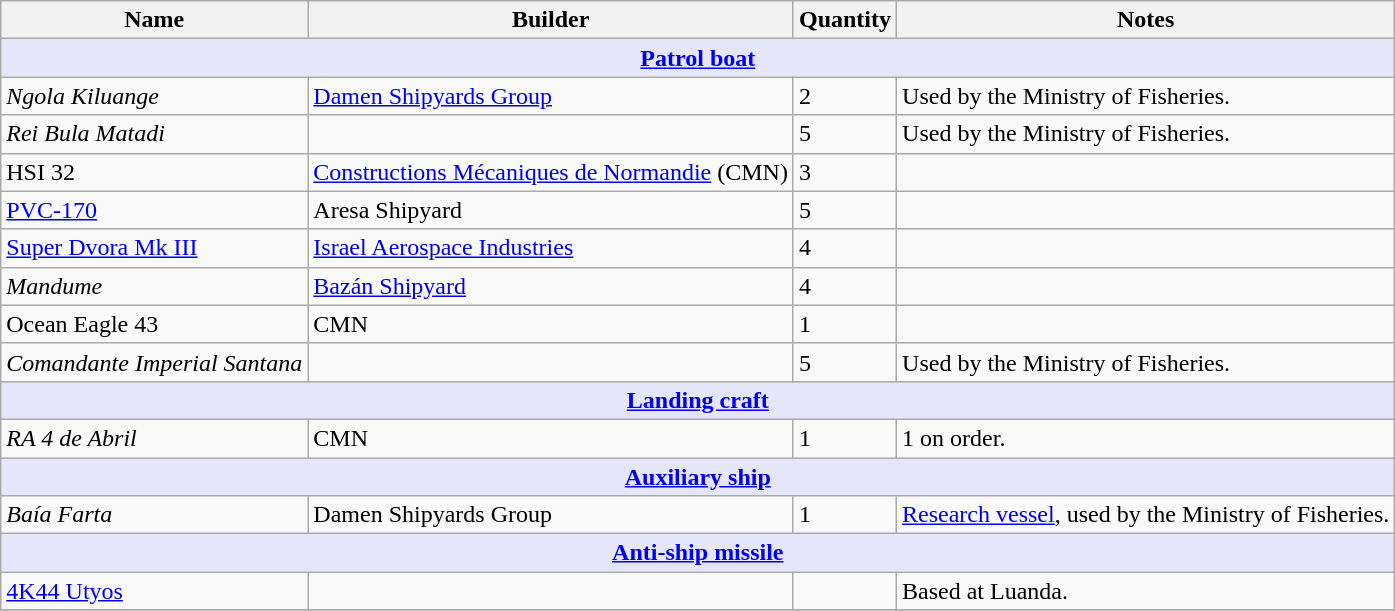<table class="wikitable">
<tr>
<th>Name</th>
<th>Builder</th>
<th>Quantity</th>
<th>Notes</th>
</tr>
<tr>
<th colspan="4" style="background: lavender;"><a href='#'>Patrol boat</a></th>
</tr>
<tr>
<td><em>Ngola Kiluange</em></td>
<td><a href='#'>Damen Shipyards Group</a></td>
<td>2</td>
<td>Used by the Ministry of Fisheries.</td>
</tr>
<tr>
<td><em>Rei Bula Matadi</em></td>
<td></td>
<td>5</td>
<td>Used by the Ministry of Fisheries.</td>
</tr>
<tr>
<td>HSI 32</td>
<td><a href='#'>Constructions Mécaniques de Normandie</a> (CMN)</td>
<td>3</td>
<td></td>
</tr>
<tr>
<td><a href='#'>PVC-170</a></td>
<td>Aresa Shipyard</td>
<td>5</td>
<td></td>
</tr>
<tr>
<td><a href='#'>Super Dvora Mk III</a></td>
<td><a href='#'>Israel Aerospace Industries</a></td>
<td>4</td>
<td></td>
</tr>
<tr>
<td><em>Mandume</em></td>
<td><a href='#'>Bazán Shipyard</a></td>
<td>4</td>
<td></td>
</tr>
<tr>
<td>Ocean Eagle 43</td>
<td>CMN</td>
<td>1</td>
<td></td>
</tr>
<tr>
<td><em>Comandante Imperial Santana</em></td>
<td></td>
<td>5</td>
<td>Used by the Ministry of Fisheries.</td>
</tr>
<tr>
<th colspan="4" style="background: lavender;"><a href='#'>Landing craft</a></th>
</tr>
<tr>
<td><em>RA 4 de Abril</em></td>
<td>CMN</td>
<td>1</td>
<td>1 on order.</td>
</tr>
<tr>
<th colspan="4" style="background: lavender;"><a href='#'>Auxiliary ship</a></th>
</tr>
<tr>
<td><em>Baía Farta</em></td>
<td>Damen Shipyards Group</td>
<td>1</td>
<td><a href='#'>Research vessel</a>, used by the Ministry of Fisheries.</td>
</tr>
<tr>
<th colspan="4" style="background: lavender;"><a href='#'>Anti-ship missile</a></th>
</tr>
<tr>
<td><a href='#'>4K44 Utyos</a></td>
<td></td>
<td></td>
<td>Based at Luanda.</td>
</tr>
<tr>
</tr>
</table>
